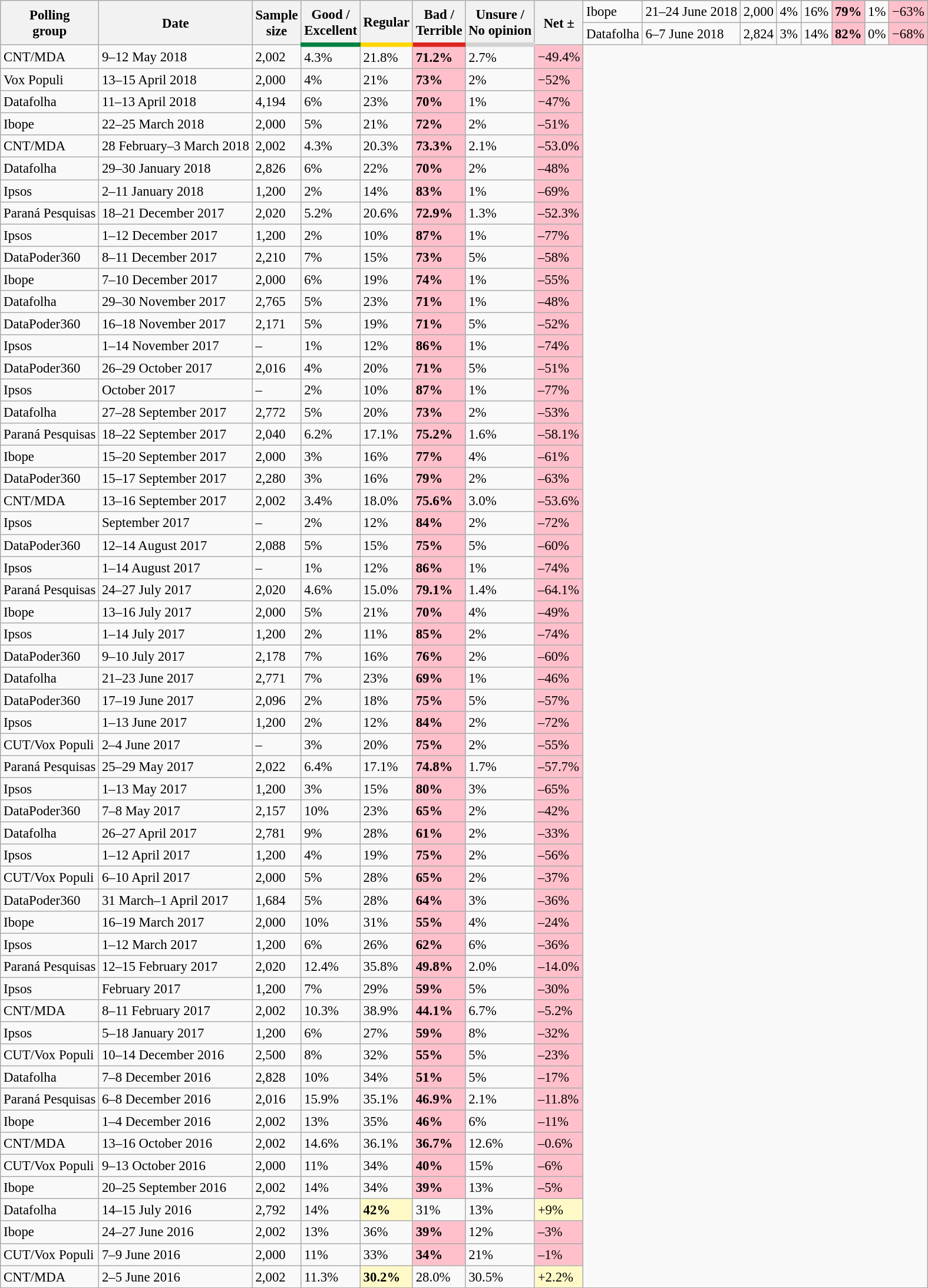<table class="wikitable sortable" style="font-size:95%;">
<tr>
<th rowspan="3">Polling<br>group</th>
<th rowspan="3">Date</th>
<th rowspan="3">Sample<br>size</th>
<th rowspan="3" style="border-bottom: 5px solid #008142">Good /<br> Excellent</th>
<th rowspan="3" style="border-bottom: 5px solid #FFD600">Regular</th>
<th rowspan="3" style="border-bottom: 5px solid #DC241F">Bad /<br> Terrible</th>
<th rowspan="3" style="border-bottom: 5px solid lightgray">Unsure /<br> No opinion</th>
<th rowspan="3">Net ±</th>
</tr>
<tr>
<td>Ibope</td>
<td data-sort-value="2018-06-24">21–24 June 2018</td>
<td>2,000</td>
<td>4%</td>
<td>16%</td>
<td style="background:pink"><strong>79%</strong></td>
<td>1%</td>
<td style="background:pink">−63%</td>
</tr>
<tr>
<td>Datafolha</td>
<td data-sort-value="2018-06-07">6–7 June 2018</td>
<td>2,824</td>
<td>3%</td>
<td>14%</td>
<td style="background:pink"><strong>82%</strong></td>
<td>0%</td>
<td style="background:pink">−68%</td>
</tr>
<tr>
<td>CNT/MDA</td>
<td data-sort-value="2018-05-12">9–12 May 2018</td>
<td>2,002</td>
<td>4.3%</td>
<td>21.8%</td>
<td style="background:pink"><strong>71.2%</strong></td>
<td>2.7%</td>
<td style="background:pink">−49.4%</td>
</tr>
<tr>
<td>Vox Populi</td>
<td data-sort-value="2018-04-15">13–15 April 2018</td>
<td>2,000</td>
<td>4%</td>
<td>21%</td>
<td style="background:pink"><strong>73%</strong></td>
<td>2%</td>
<td style="background:pink">−52%</td>
</tr>
<tr>
<td>Datafolha</td>
<td data-sort-value="2018-04-13">11–13 April 2018</td>
<td>4,194</td>
<td>6%</td>
<td>23%</td>
<td style="background:pink"><strong>70%</strong></td>
<td>1%</td>
<td style="background:pink">−47%</td>
</tr>
<tr>
<td>Ibope</td>
<td data-sort-value="2018-03-25">22–25 March 2018</td>
<td>2,000</td>
<td>5%</td>
<td>21%</td>
<td style="background:pink"><strong>72%</strong></td>
<td>2%</td>
<td style="background:pink">–51%</td>
</tr>
<tr>
<td>CNT/MDA</td>
<td data-sort-value="2018-03-03">28 February–3 March 2018</td>
<td>2,002</td>
<td>4.3%</td>
<td>20.3%</td>
<td style="background:pink"><strong>73.3%</strong></td>
<td>2.1%</td>
<td style="background:pink">–53.0%</td>
</tr>
<tr>
<td>Datafolha</td>
<td data-sort-value="2018-01-30">29–30 January 2018</td>
<td>2,826</td>
<td>6%</td>
<td>22%</td>
<td style="background:pink"><strong>70%</strong></td>
<td>2%</td>
<td style="background:pink">–48%</td>
</tr>
<tr>
<td>Ipsos</td>
<td data-sort-value="2018-01-11">2–11 January 2018</td>
<td>1,200</td>
<td>2%</td>
<td>14%</td>
<td style="background:pink"><strong>83%</strong></td>
<td>1%</td>
<td style="background:pink">–69%</td>
</tr>
<tr>
<td>Paraná Pesquisas</td>
<td data-sort-value="2017-12-21">18–21 December 2017</td>
<td>2,020</td>
<td>5.2%</td>
<td>20.6%</td>
<td style="background:pink"><strong>72.9%</strong></td>
<td>1.3%</td>
<td style="background:pink">–52.3%</td>
</tr>
<tr>
<td>Ipsos</td>
<td data-sort-value="2017-12-12">1–12 December 2017</td>
<td>1,200</td>
<td>2%</td>
<td>10%</td>
<td style="background:pink"><strong>87%</strong></td>
<td>1%</td>
<td style="background:pink">–77%</td>
</tr>
<tr>
<td>DataPoder360</td>
<td data-sort-value="2017-12-11">8–11 December 2017</td>
<td>2,210</td>
<td>7%</td>
<td>15%</td>
<td style="background:pink"><strong>73%</strong></td>
<td>5%</td>
<td style="background:pink">–58%</td>
</tr>
<tr>
<td>Ibope</td>
<td data-sort-value="2017-12-10">7–10 December 2017</td>
<td>2,000</td>
<td>6%</td>
<td>19%</td>
<td style="background:pink"><strong>74%</strong></td>
<td>1%</td>
<td style="background:pink">–55%</td>
</tr>
<tr>
<td>Datafolha</td>
<td data-sort-value="2017-11-30">29–30 November 2017</td>
<td>2,765</td>
<td>5%</td>
<td>23%</td>
<td style="background:pink"><strong>71%</strong></td>
<td>1%</td>
<td style="background:pink">–48%</td>
</tr>
<tr>
<td>DataPoder360</td>
<td data-sort-value="2017-11-18">16–18 November 2017</td>
<td>2,171</td>
<td>5%</td>
<td>19%</td>
<td style="background:pink"><strong>71%</strong></td>
<td>5%</td>
<td style="background:pink">–52%</td>
</tr>
<tr>
<td>Ipsos</td>
<td data-sort-value="2017-11-14">1–14 November 2017</td>
<td>–</td>
<td>1%</td>
<td>12%</td>
<td style="background:pink"><strong>86%</strong></td>
<td>1%</td>
<td style="background:pink">–74%</td>
</tr>
<tr>
<td>DataPoder360</td>
<td data-sort-value="2017-10-29">26–29 October 2017</td>
<td>2,016</td>
<td>4%</td>
<td>20%</td>
<td style="background:pink"><strong>71%</strong></td>
<td>5%</td>
<td style="background:pink">–51%</td>
</tr>
<tr>
<td>Ipsos</td>
<td data-sort-value="2017-10-01">October 2017</td>
<td>–</td>
<td>2%</td>
<td>10%</td>
<td style="background:pink"><strong>87%</strong></td>
<td>1%</td>
<td style="background:pink">–77%</td>
</tr>
<tr>
<td>Datafolha</td>
<td data-sort-value="2017-09-28">27–28 September 2017</td>
<td>2,772</td>
<td>5%</td>
<td>20%</td>
<td style="background:pink"><strong>73%</strong></td>
<td>2%</td>
<td style="background:pink">–53%</td>
</tr>
<tr>
<td>Paraná Pesquisas</td>
<td data-sort-value="2017-09-22">18–22 September 2017</td>
<td>2,040</td>
<td>6.2%</td>
<td>17.1%</td>
<td style="background:pink"><strong>75.2%</strong></td>
<td>1.6%</td>
<td style="background:pink">–58.1%</td>
</tr>
<tr>
<td>Ibope</td>
<td data-sort-value="2017-09-20">15–20 September 2017</td>
<td>2,000</td>
<td>3%</td>
<td>16%</td>
<td style="background:pink"><strong>77%</strong></td>
<td>4%</td>
<td style="background:pink">–61%</td>
</tr>
<tr>
<td>DataPoder360</td>
<td data-sort-value="2017-09-17">15–17 September 2017</td>
<td>2,280</td>
<td>3%</td>
<td>16%</td>
<td style="background:pink"><strong>79%</strong></td>
<td>2%</td>
<td style="background:pink">–63%</td>
</tr>
<tr>
<td>CNT/MDA</td>
<td data-sort-value="2017-09-16">13–16 September 2017</td>
<td>2,002</td>
<td>3.4%</td>
<td>18.0%</td>
<td style="background:pink"><strong>75.6%</strong></td>
<td>3.0%</td>
<td style="background:pink">–53.6%</td>
</tr>
<tr>
<td>Ipsos</td>
<td data-sort-value="2017-09-01">September 2017</td>
<td>–</td>
<td>2%</td>
<td>12%</td>
<td style="background:pink"><strong>84%</strong></td>
<td>2%</td>
<td style="background:pink">–72%</td>
</tr>
<tr>
<td>DataPoder360</td>
<td data-sort-value="2017-08-14">12–14 August 2017</td>
<td>2,088</td>
<td>5%</td>
<td>15%</td>
<td style="background:pink"><strong>75%</strong></td>
<td>5%</td>
<td style="background:pink">–60%</td>
</tr>
<tr>
<td>Ipsos</td>
<td data-sort-value="2017-08-14">1–14 August 2017</td>
<td>–</td>
<td>1%</td>
<td>12%</td>
<td style="background:pink"><strong>86%</strong></td>
<td>1%</td>
<td style="background:pink">–74%</td>
</tr>
<tr>
<td>Paraná Pesquisas</td>
<td data-sort-value="2017-07-27">24–27 July 2017</td>
<td>2,020</td>
<td>4.6%</td>
<td>15.0%</td>
<td style="background:pink"><strong>79.1%</strong></td>
<td>1.4%</td>
<td style="background:pink">–64.1%</td>
</tr>
<tr>
<td>Ibope</td>
<td data-sort-value="2017-07-27">13–16 July 2017</td>
<td>2,000</td>
<td>5%</td>
<td>21%</td>
<td style="background:pink"><strong>70%</strong></td>
<td>4%</td>
<td style="background:pink">–49%</td>
</tr>
<tr>
<td>Ipsos</td>
<td data-sort-value="2017-07-14">1–14 July 2017</td>
<td>1,200</td>
<td>2%</td>
<td>11%</td>
<td style="background:pink"><strong>85%</strong></td>
<td>2%</td>
<td style="background:pink">–74%</td>
</tr>
<tr>
<td>DataPoder360</td>
<td data-sort-value="2017-07-10">9–10 July 2017</td>
<td>2,178</td>
<td>7%</td>
<td>16%</td>
<td style="background:pink"><strong>76%</strong></td>
<td>2%</td>
<td style="background:pink">–60%</td>
</tr>
<tr>
<td>Datafolha</td>
<td data-sort-value="2017-06-23">21–23 June 2017</td>
<td>2,771</td>
<td>7%</td>
<td>23%</td>
<td style="background:pink"><strong>69%</strong></td>
<td>1%</td>
<td style="background:pink">–46%</td>
</tr>
<tr>
<td>DataPoder360</td>
<td data-sort-value="2017-06-19">17–19 June 2017</td>
<td>2,096</td>
<td>2%</td>
<td>18%</td>
<td style="background:pink"><strong>75%</strong></td>
<td>5%</td>
<td style="background:pink">–57%</td>
</tr>
<tr>
<td>Ipsos</td>
<td data-sort-value="2017-06-13">1–13 June 2017</td>
<td>1,200</td>
<td>2%</td>
<td>12%</td>
<td style="background:pink"><strong>84%</strong></td>
<td>2%</td>
<td style="background:pink">–72%</td>
</tr>
<tr>
<td>CUT/Vox Populi</td>
<td data-sort-value="2017-06-04">2–4 June 2017</td>
<td>–</td>
<td>3%</td>
<td>20%</td>
<td style="background:pink"><strong>75%</strong></td>
<td>2%</td>
<td style="background:pink">–55%</td>
</tr>
<tr>
<td>Paraná Pesquisas</td>
<td data-sort-value="2017-05-29">25–29 May 2017</td>
<td>2,022</td>
<td>6.4%</td>
<td>17.1%</td>
<td style="background:pink"><strong>74.8%</strong></td>
<td>1.7%</td>
<td style="background:pink">–57.7%</td>
</tr>
<tr>
<td>Ipsos</td>
<td data-sort-value="2017-05-13">1–13 May 2017</td>
<td>1,200</td>
<td>3%</td>
<td>15%</td>
<td style="background:pink"><strong>80%</strong></td>
<td>3%</td>
<td style="background:pink">–65%</td>
</tr>
<tr>
<td>DataPoder360</td>
<td data-sort-value="2017-05-08">7–8 May 2017</td>
<td>2,157</td>
<td>10%</td>
<td>23%</td>
<td style="background:pink"><strong>65%</strong></td>
<td>2%</td>
<td style="background:pink">–42%</td>
</tr>
<tr>
<td>Datafolha</td>
<td data-sort-value="2017-04-27">26–27 April 2017</td>
<td>2,781</td>
<td>9%</td>
<td>28%</td>
<td style="background:pink"><strong>61%</strong></td>
<td>2%</td>
<td style="background:pink">–33%</td>
</tr>
<tr>
<td>Ipsos</td>
<td data-sort-value="2017-04-12">1–12 April 2017</td>
<td>1,200</td>
<td>4%</td>
<td>19%</td>
<td style="background:pink"><strong>75%</strong></td>
<td>2%</td>
<td style="background:pink">–56%</td>
</tr>
<tr>
<td>CUT/Vox Populi</td>
<td data-sort-value="2017-04-10">6–10 April 2017</td>
<td>2,000</td>
<td>5%</td>
<td>28%</td>
<td style="background:pink"><strong>65%</strong></td>
<td>2%</td>
<td style="background:pink">–37%</td>
</tr>
<tr>
<td>DataPoder360</td>
<td data-sort-value="2017-04-01">31 March–1 April 2017</td>
<td>1,684</td>
<td>5%</td>
<td>28%</td>
<td style="background:pink"><strong>64%</strong></td>
<td>3%</td>
<td style="background:pink">–36%</td>
</tr>
<tr>
<td>Ibope</td>
<td data-sort-value="2017-03-19">16–19 March 2017</td>
<td>2,000</td>
<td>10%</td>
<td>31%</td>
<td style="background:pink"><strong>55%</strong></td>
<td>4%</td>
<td style="background:pink">–24%</td>
</tr>
<tr>
<td>Ipsos</td>
<td data-sort-value="2017-03-15">1–12 March 2017</td>
<td>1,200</td>
<td>6%</td>
<td>26%</td>
<td style="background:pink"><strong>62%</strong></td>
<td>6%</td>
<td style="background:pink">–36%</td>
</tr>
<tr>
<td>Paraná Pesquisas</td>
<td data-sort-value="2017-02-15">12–15 February 2017</td>
<td>2,020</td>
<td>12.4%</td>
<td>35.8%</td>
<td style="background:pink"><strong>49.8%</strong></td>
<td>2.0%</td>
<td style="background:pink">–14.0%</td>
</tr>
<tr>
<td>Ipsos</td>
<td data-sort-value="2017-02-15">February 2017</td>
<td>1,200</td>
<td>7%</td>
<td>29%</td>
<td style="background:pink"><strong>59%</strong></td>
<td>5%</td>
<td style="background:pink">–30%</td>
</tr>
<tr>
<td>CNT/MDA</td>
<td data-sort-value="2017-02-11">8–11 February 2017</td>
<td>2,002</td>
<td>10.3%</td>
<td>38.9%</td>
<td style="background:pink"><strong>44.1%</strong></td>
<td>6.7%</td>
<td style="background:pink">–5.2%</td>
</tr>
<tr>
<td>Ipsos</td>
<td data-sort-value="2017-01-18">5–18 January 2017</td>
<td>1,200</td>
<td>6%</td>
<td>27%</td>
<td style="background:pink"><strong>59%</strong></td>
<td>8%</td>
<td style="background:pink">–32%</td>
</tr>
<tr>
<td>CUT/Vox Populi</td>
<td data-sort-value="2016-12-14">10–14 December 2016</td>
<td>2,500</td>
<td>8%</td>
<td>32%</td>
<td style="background:pink"><strong>55%</strong></td>
<td>5%</td>
<td style="background:pink">–23%</td>
</tr>
<tr>
<td>Datafolha</td>
<td data-sort-value="2016-12-08">7–8 December 2016</td>
<td>2,828</td>
<td>10%</td>
<td>34%</td>
<td style="background:pink"><strong>51%</strong></td>
<td>5%</td>
<td style="background:pink">–17%</td>
</tr>
<tr>
<td>Paraná Pesquisas</td>
<td data-sort-value="2016-12-08">6–8 December 2016</td>
<td>2,016</td>
<td>15.9%</td>
<td>35.1%</td>
<td style="background:pink"><strong>46.9%</strong></td>
<td>2.1%</td>
<td style="background:pink">–11.8%</td>
</tr>
<tr>
<td>Ibope</td>
<td data-sort-value="2016-12-04">1–4 December 2016</td>
<td>2,002</td>
<td>13%</td>
<td>35%</td>
<td style="background:pink"><strong>46%</strong></td>
<td>6%</td>
<td style="background:pink">–11%</td>
</tr>
<tr>
<td>CNT/MDA</td>
<td data-sort-value="2016-10-16">13–16 October 2016</td>
<td>2,002</td>
<td>14.6%</td>
<td>36.1%</td>
<td style="background:pink"><strong>36.7%</strong></td>
<td>12.6%</td>
<td style="background:pink">–0.6%</td>
</tr>
<tr>
<td>CUT/Vox Populi</td>
<td data-sort-value="2016-10-13">9–13 October 2016</td>
<td>2,000</td>
<td>11%</td>
<td>34%</td>
<td style="background:pink"><strong>40%</strong></td>
<td>15%</td>
<td style="background:pink">–6%</td>
</tr>
<tr>
<td>Ibope</td>
<td data-sort-value="2016-09-25">20–25 September 2016</td>
<td>2,002</td>
<td>14%</td>
<td>34%</td>
<td style="background:pink"><strong>39%</strong></td>
<td>13%</td>
<td style="background:pink">–5%</td>
</tr>
<tr>
<td>Datafolha</td>
<td data-sort-value="2016-07-15">14–15 July 2016</td>
<td>2,792</td>
<td>14%</td>
<td style="background:#fff9c8"><strong>42%</strong></td>
<td>31%</td>
<td>13%</td>
<td style="background:#fff9c8">+9%</td>
</tr>
<tr>
<td>Ibope</td>
<td data-sort-value="2016-06-27">24–27 June 2016</td>
<td>2,002</td>
<td>13%</td>
<td>36%</td>
<td style="background:pink"><strong>39%</strong></td>
<td>12%</td>
<td style="background:pink">–3%</td>
</tr>
<tr>
<td>CUT/Vox Populi</td>
<td data-sort-value="2016-06-09">7–9 June 2016</td>
<td>2,000</td>
<td>11%</td>
<td>33%</td>
<td style="background:pink"><strong>34%</strong></td>
<td>21%</td>
<td style="background:pink">–1%</td>
</tr>
<tr>
<td>CNT/MDA</td>
<td data-sort-value="2016-06-05">2–5 June 2016</td>
<td>2,002</td>
<td>11.3%</td>
<td style="background:#fff9c8"><strong>30.2%</strong></td>
<td>28.0%</td>
<td>30.5%</td>
<td style="background:#fff9c8">+2.2%</td>
</tr>
</table>
